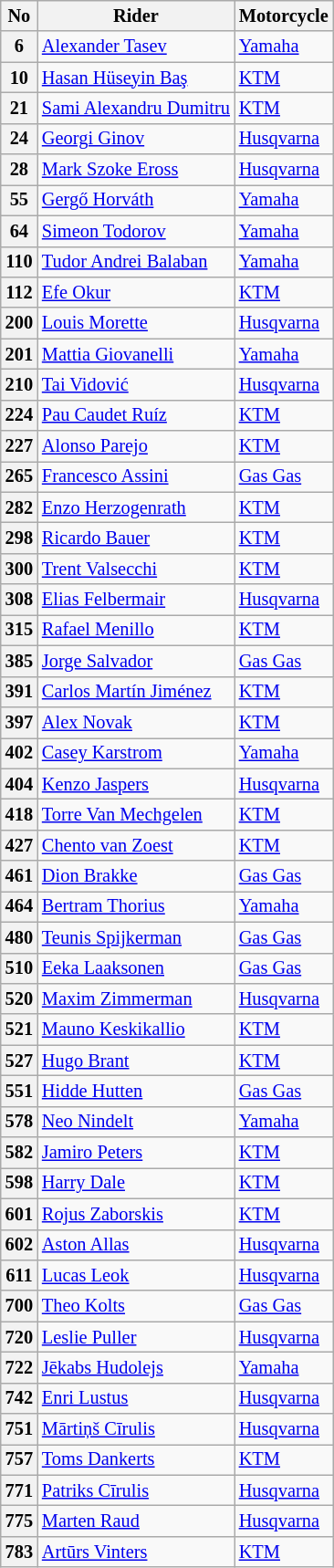<table class="wikitable" style="font-size: 85%;">
<tr>
<th>No</th>
<th>Rider</th>
<th>Motorcycle</th>
</tr>
<tr>
<th>6</th>
<td> <a href='#'>Alexander Tasev</a></td>
<td><a href='#'>Yamaha</a></td>
</tr>
<tr>
<th>10</th>
<td> <a href='#'>Hasan Hüseyin Baş</a></td>
<td><a href='#'>KTM</a></td>
</tr>
<tr>
<th>21</th>
<td> <a href='#'>Sami Alexandru Dumitru</a></td>
<td><a href='#'>KTM</a></td>
</tr>
<tr>
<th>24</th>
<td> <a href='#'>Georgi Ginov</a></td>
<td><a href='#'>Husqvarna</a></td>
</tr>
<tr>
<th>28</th>
<td> <a href='#'>Mark Szoke Eross</a></td>
<td><a href='#'>Husqvarna</a></td>
</tr>
<tr>
<th>55</th>
<td> <a href='#'>Gergő Horváth</a></td>
<td><a href='#'>Yamaha</a></td>
</tr>
<tr>
<th>64</th>
<td> <a href='#'>Simeon Todorov</a></td>
<td><a href='#'>Yamaha</a></td>
</tr>
<tr>
<th>110</th>
<td> <a href='#'>Tudor Andrei Balaban</a></td>
<td><a href='#'>Yamaha</a></td>
</tr>
<tr>
<th>112</th>
<td> <a href='#'>Efe Okur</a></td>
<td><a href='#'>KTM</a></td>
</tr>
<tr>
<th>200</th>
<td> <a href='#'>Louis Morette</a></td>
<td><a href='#'>Husqvarna</a></td>
</tr>
<tr>
<th>201</th>
<td> <a href='#'>Mattia Giovanelli</a></td>
<td><a href='#'>Yamaha</a></td>
</tr>
<tr>
<th>210</th>
<td> <a href='#'>Tai Vidović</a></td>
<td><a href='#'>Husqvarna</a></td>
</tr>
<tr>
<th>224</th>
<td> <a href='#'>Pau Caudet Ruíz</a></td>
<td><a href='#'>KTM</a></td>
</tr>
<tr>
<th>227</th>
<td> <a href='#'>Alonso Parejo</a></td>
<td><a href='#'>KTM</a></td>
</tr>
<tr>
<th>265</th>
<td> <a href='#'>Francesco Assini</a></td>
<td><a href='#'>Gas Gas</a></td>
</tr>
<tr>
<th>282</th>
<td> <a href='#'>Enzo Herzogenrath</a></td>
<td><a href='#'>KTM</a></td>
</tr>
<tr>
<th>298</th>
<td> <a href='#'>Ricardo Bauer</a></td>
<td><a href='#'>KTM</a></td>
</tr>
<tr>
<th>300</th>
<td> <a href='#'>Trent Valsecchi</a></td>
<td><a href='#'>KTM</a></td>
</tr>
<tr>
<th>308</th>
<td> <a href='#'>Elias Felbermair</a></td>
<td><a href='#'>Husqvarna</a></td>
</tr>
<tr>
<th>315</th>
<td> <a href='#'>Rafael Menillo</a></td>
<td><a href='#'>KTM</a></td>
</tr>
<tr>
<th>385</th>
<td> <a href='#'>Jorge Salvador</a></td>
<td><a href='#'>Gas Gas</a></td>
</tr>
<tr>
<th>391</th>
<td> <a href='#'>Carlos Martín Jiménez</a></td>
<td><a href='#'>KTM</a></td>
</tr>
<tr>
<th>397</th>
<td> <a href='#'>Alex Novak</a></td>
<td><a href='#'>KTM</a></td>
</tr>
<tr>
<th>402</th>
<td> <a href='#'>Casey Karstrom</a></td>
<td><a href='#'>Yamaha</a></td>
</tr>
<tr>
<th>404</th>
<td> <a href='#'>Kenzo Jaspers</a></td>
<td><a href='#'>Husqvarna</a></td>
</tr>
<tr>
<th>418</th>
<td> <a href='#'>Torre Van Mechgelen</a></td>
<td><a href='#'>KTM</a></td>
</tr>
<tr>
<th>427</th>
<td> <a href='#'>Chento van Zoest</a></td>
<td><a href='#'>KTM</a></td>
</tr>
<tr>
<th>461</th>
<td> <a href='#'>Dion Brakke</a></td>
<td><a href='#'>Gas Gas</a></td>
</tr>
<tr>
<th>464</th>
<td> <a href='#'>Bertram Thorius</a></td>
<td><a href='#'>Yamaha</a></td>
</tr>
<tr>
<th>480</th>
<td> <a href='#'>Teunis Spijkerman</a></td>
<td><a href='#'>Gas Gas</a></td>
</tr>
<tr>
<th>510</th>
<td> <a href='#'>Eeka Laaksonen</a></td>
<td><a href='#'>Gas Gas</a></td>
</tr>
<tr>
<th>520</th>
<td> <a href='#'>Maxim Zimmerman</a></td>
<td><a href='#'>Husqvarna</a></td>
</tr>
<tr>
<th>521</th>
<td> <a href='#'>Mauno Keskikallio</a></td>
<td><a href='#'>KTM</a></td>
</tr>
<tr>
<th>527</th>
<td> <a href='#'>Hugo Brant</a></td>
<td><a href='#'>KTM</a></td>
</tr>
<tr>
<th>551</th>
<td> <a href='#'>Hidde Hutten</a></td>
<td><a href='#'>Gas Gas</a></td>
</tr>
<tr>
<th>578</th>
<td> <a href='#'>Neo Nindelt</a></td>
<td><a href='#'>Yamaha</a></td>
</tr>
<tr>
<th>582</th>
<td> <a href='#'>Jamiro Peters</a></td>
<td><a href='#'>KTM</a></td>
</tr>
<tr>
<th>598</th>
<td> <a href='#'>Harry Dale</a></td>
<td><a href='#'>KTM</a></td>
</tr>
<tr>
<th>601</th>
<td> <a href='#'>Rojus Zaborskis</a></td>
<td><a href='#'>KTM</a></td>
</tr>
<tr>
<th>602</th>
<td> <a href='#'>Aston Allas</a></td>
<td><a href='#'>Husqvarna</a></td>
</tr>
<tr>
<th>611</th>
<td> <a href='#'>Lucas Leok</a></td>
<td><a href='#'>Husqvarna</a></td>
</tr>
<tr>
<th>700</th>
<td> <a href='#'>Theo Kolts</a></td>
<td><a href='#'>Gas Gas</a></td>
</tr>
<tr>
<th>720</th>
<td> <a href='#'>Leslie Puller</a></td>
<td><a href='#'>Husqvarna</a></td>
</tr>
<tr>
<th>722</th>
<td> <a href='#'>Jēkabs Hudolejs</a></td>
<td><a href='#'>Yamaha</a></td>
</tr>
<tr>
<th>742</th>
<td> <a href='#'>Enri Lustus</a></td>
<td><a href='#'>Husqvarna</a></td>
</tr>
<tr>
<th>751</th>
<td> <a href='#'>Mārtiņš Cīrulis</a></td>
<td><a href='#'>Husqvarna</a></td>
</tr>
<tr>
<th>757</th>
<td> <a href='#'>Toms Dankerts</a></td>
<td><a href='#'>KTM</a></td>
</tr>
<tr>
<th>771</th>
<td> <a href='#'>Patriks Cīrulis</a></td>
<td><a href='#'>Husqvarna</a></td>
</tr>
<tr>
<th>775</th>
<td> <a href='#'>Marten Raud</a></td>
<td><a href='#'>Husqvarna</a></td>
</tr>
<tr>
<th>783</th>
<td> <a href='#'>Artūrs Vinters</a></td>
<td><a href='#'>KTM</a></td>
</tr>
</table>
